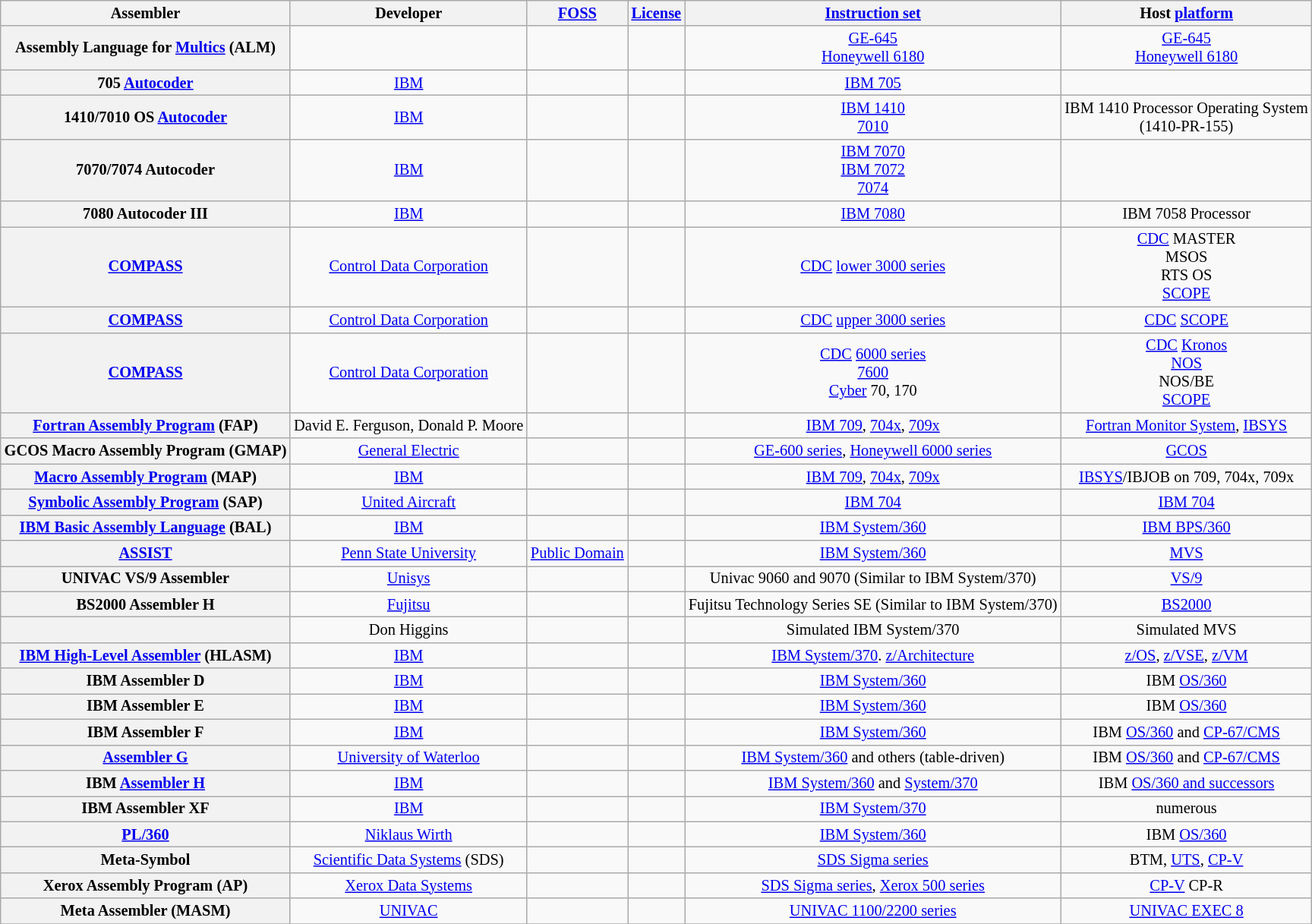<table class="wikitable sortable" style="font-size: 85%; text-align: center">
<tr>
<th>Assembler</th>
<th>Developer</th>
<th><a href='#'>FOSS</a></th>
<th><a href='#'>License</a></th>
<th><a href='#'>Instruction set</a></th>
<th>Host <a href='#'>platform</a></th>
</tr>
<tr>
<th>Assembly Language for <a href='#'>Multics</a> (ALM)</th>
<td></td>
<td></td>
<td></td>
<td><a href='#'>GE-645</a><br><a href='#'>Honeywell 6180</a></td>
<td><a href='#'>GE-645</a><br><a href='#'>Honeywell 6180</a></td>
</tr>
<tr>
<th>705 <a href='#'>Autocoder</a></th>
<td><a href='#'>IBM</a></td>
<td></td>
<td></td>
<td><a href='#'>IBM 705</a></td>
<td></td>
</tr>
<tr>
<th>1410/7010 OS <a href='#'>Autocoder</a></th>
<td><a href='#'>IBM</a></td>
<td></td>
<td></td>
<td><a href='#'>IBM 1410</a><br><a href='#'>7010</a></td>
<td>IBM 1410 Processor Operating System<br>(1410-PR-155)</td>
</tr>
<tr>
<th>7070/7074 Autocoder</th>
<td><a href='#'>IBM</a></td>
<td></td>
<td></td>
<td><a href='#'>IBM 7070</a><br><a href='#'>IBM 7072</a><br><a href='#'>7074</a></td>
<td></td>
</tr>
<tr>
<th>7080 Autocoder III</th>
<td><a href='#'>IBM</a></td>
<td></td>
<td></td>
<td><a href='#'>IBM 7080</a></td>
<td>IBM 7058 Processor</td>
</tr>
<tr>
<th><a href='#'>COMPASS</a></th>
<td><a href='#'>Control Data Corporation</a></td>
<td></td>
<td></td>
<td><a href='#'>CDC</a> <a href='#'>lower 3000 series</a></td>
<td><a href='#'>CDC</a> MASTER<br>MSOS<br>RTS OS<br><a href='#'>SCOPE</a></td>
</tr>
<tr>
<th><a href='#'>COMPASS</a></th>
<td><a href='#'>Control Data Corporation</a></td>
<td></td>
<td></td>
<td><a href='#'>CDC</a> <a href='#'>upper 3000 series</a></td>
<td><a href='#'>CDC</a> <a href='#'>SCOPE</a></td>
</tr>
<tr>
<th><a href='#'>COMPASS</a></th>
<td><a href='#'>Control Data Corporation</a></td>
<td></td>
<td></td>
<td><a href='#'>CDC</a> <a href='#'>6000 series</a><br><a href='#'>7600</a><br><a href='#'>Cyber</a> 70, 170</td>
<td><a href='#'>CDC</a> <a href='#'>Kronos</a><br><a href='#'>NOS</a><br>NOS/BE<br><a href='#'>SCOPE</a></td>
</tr>
<tr>
<th><a href='#'>Fortran Assembly Program</a> (FAP)</th>
<td>David E. Ferguson, Donald P. Moore</td>
<td></td>
<td></td>
<td><a href='#'>IBM 709</a>, <a href='#'>704x</a>, <a href='#'>709x</a></td>
<td><a href='#'>Fortran Monitor System</a>, <a href='#'>IBSYS</a></td>
</tr>
<tr>
<th>GCOS Macro Assembly Program (GMAP)</th>
<td><a href='#'>General Electric</a></td>
<td></td>
<td></td>
<td><a href='#'>GE-600 series</a>, <a href='#'>Honeywell 6000 series</a></td>
<td><a href='#'>GCOS</a></td>
</tr>
<tr>
<th><a href='#'>Macro Assembly Program</a> (MAP)</th>
<td><a href='#'>IBM</a></td>
<td></td>
<td></td>
<td><a href='#'>IBM 709</a>, <a href='#'>704x</a>, <a href='#'>709x</a></td>
<td><a href='#'>IBSYS</a>/IBJOB on 709, 704x, 709x</td>
</tr>
<tr>
<th><a href='#'>Symbolic Assembly Program</a> (SAP)</th>
<td><a href='#'>United Aircraft</a></td>
<td></td>
<td></td>
<td><a href='#'>IBM 704</a></td>
<td><a href='#'>IBM 704</a></td>
</tr>
<tr>
<th><a href='#'>IBM Basic Assembly Language</a> (BAL)</th>
<td><a href='#'>IBM</a></td>
<td></td>
<td></td>
<td><a href='#'>IBM System/360</a></td>
<td><a href='#'>IBM BPS/360</a></td>
</tr>
<tr>
<th><a href='#'>ASSIST</a></th>
<td><a href='#'>Penn State University</a></td>
<td><a href='#'>Public Domain</a></td>
<td></td>
<td><a href='#'>IBM System/360</a></td>
<td><a href='#'>MVS</a></td>
</tr>
<tr>
<th>UNIVAC VS/9 Assembler</th>
<td><a href='#'>Unisys</a></td>
<td></td>
<td></td>
<td>Univac 9060 and 9070 (Similar to IBM System/370)</td>
<td><a href='#'>VS/9</a></td>
</tr>
<tr>
<th>BS2000 Assembler H</th>
<td><a href='#'>Fujitsu</a></td>
<td></td>
<td></td>
<td>Fujitsu Technology Series SE (Similar to IBM System/370)</td>
<td><a href='#'>BS2000</a></td>
</tr>
<tr>
<th></th>
<td>Don Higgins</td>
<td></td>
<td></td>
<td>Simulated IBM System/370</td>
<td>Simulated MVS</td>
</tr>
<tr>
<th><a href='#'>IBM High-Level Assembler</a> (HLASM)</th>
<td><a href='#'>IBM</a></td>
<td></td>
<td></td>
<td><a href='#'>IBM System/370</a>. <a href='#'>z/Architecture</a></td>
<td><a href='#'>z/OS</a>, <a href='#'>z/VSE</a>, <a href='#'>z/VM</a></td>
</tr>
<tr>
<th>IBM Assembler D</th>
<td><a href='#'>IBM</a></td>
<td></td>
<td></td>
<td><a href='#'>IBM System/360</a></td>
<td>IBM <a href='#'>OS/360</a></td>
</tr>
<tr>
<th>IBM Assembler E</th>
<td><a href='#'>IBM</a></td>
<td></td>
<td></td>
<td><a href='#'>IBM System/360</a></td>
<td>IBM <a href='#'>OS/360</a></td>
</tr>
<tr>
<th>IBM Assembler F</th>
<td><a href='#'>IBM</a></td>
<td></td>
<td></td>
<td><a href='#'>IBM System/360</a></td>
<td>IBM <a href='#'>OS/360</a> and <a href='#'>CP-67/CMS</a></td>
</tr>
<tr>
<th><a href='#'>Assembler G</a></th>
<td><a href='#'>University of Waterloo</a></td>
<td></td>
<td></td>
<td><a href='#'>IBM System/360</a> and others (table-driven)</td>
<td>IBM <a href='#'>OS/360</a> and <a href='#'>CP-67/CMS</a></td>
</tr>
<tr>
<th>IBM <a href='#'>Assembler H</a></th>
<td><a href='#'>IBM</a></td>
<td></td>
<td></td>
<td><a href='#'>IBM System/360</a> and <a href='#'>System/370</a></td>
<td>IBM <a href='#'>OS/360 and successors</a></td>
</tr>
<tr>
<th>IBM Assembler XF</th>
<td><a href='#'>IBM</a></td>
<td></td>
<td></td>
<td><a href='#'>IBM System/370</a></td>
<td>numerous</td>
</tr>
<tr>
<th><a href='#'>PL/360</a></th>
<td><a href='#'>Niklaus Wirth</a></td>
<td></td>
<td></td>
<td><a href='#'>IBM System/360</a></td>
<td>IBM <a href='#'>OS/360</a></td>
</tr>
<tr>
<th>Meta-Symbol</th>
<td><a href='#'>Scientific Data Systems</a> (SDS)</td>
<td></td>
<td></td>
<td><a href='#'>SDS Sigma series</a></td>
<td>BTM, <a href='#'>UTS</a>, <a href='#'>CP-V</a></td>
</tr>
<tr>
<th>Xerox Assembly Program (AP)</th>
<td><a href='#'>Xerox Data Systems</a></td>
<td></td>
<td></td>
<td><a href='#'>SDS Sigma series</a>, <a href='#'>Xerox 500 series</a></td>
<td><a href='#'>CP-V</a> CP-R</td>
</tr>
<tr>
<th>Meta Assembler (MASM)</th>
<td><a href='#'>UNIVAC</a></td>
<td></td>
<td></td>
<td><a href='#'>UNIVAC 1100/2200 series</a></td>
<td><a href='#'>UNIVAC EXEC 8</a></td>
</tr>
<tr>
</tr>
</table>
